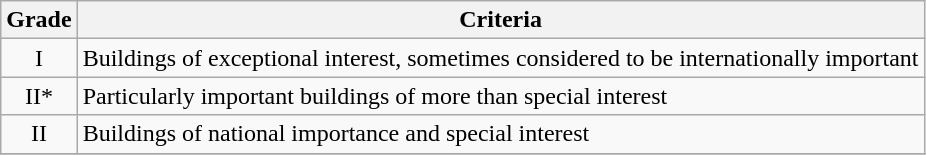<table class="wikitable" border="1">
<tr>
<th>Grade</th>
<th>Criteria</th>
</tr>
<tr>
<td align="center" >I</td>
<td>Buildings of exceptional interest, sometimes considered to be internationally important</td>
</tr>
<tr>
<td align="center" >II*</td>
<td>Particularly important buildings of more than special interest</td>
</tr>
<tr>
<td align="center" >II</td>
<td>Buildings of national importance and special interest</td>
</tr>
<tr>
</tr>
</table>
